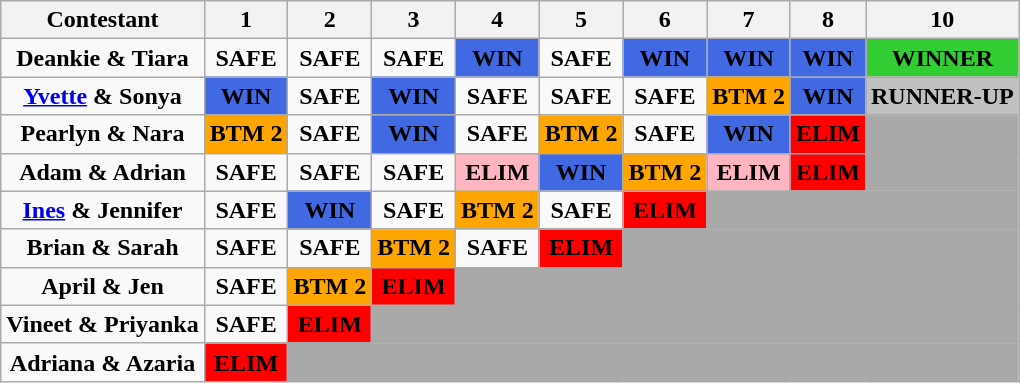<table class="wikitable" style="text-align:center">
<tr>
<th>Contestant</th>
<th>1</th>
<th>2</th>
<th>3</th>
<th>4</th>
<th>5</th>
<th>6</th>
<th>7</th>
<th>8</th>
<th>10</th>
</tr>
<tr>
<td><strong>Deankie & Tiara</strong></td>
<td><strong>SAFE</strong></td>
<td><strong>SAFE</strong></td>
<td><strong>SAFE</strong></td>
<td bgcolor="royalblue"><strong>WIN</strong></td>
<td><strong>SAFE</strong></td>
<td bgcolor="royalblue"><strong>WIN</strong></td>
<td bgcolor="royalblue"><strong>WIN</strong></td>
<td bgcolor="royalblue"><strong>WIN</strong></td>
<td bgcolor="limegreen"><strong>WINNER</strong></td>
</tr>
<tr>
<td><strong><a href='#'>Yvette</a> & Sonya</strong></td>
<td bgcolor="royalblue"><strong>WIN</strong></td>
<td><strong>SAFE</strong></td>
<td bgcolor="royalblue"><strong>WIN</strong></td>
<td><strong>SAFE</strong></td>
<td><strong>SAFE</strong></td>
<td><strong>SAFE</strong></td>
<td bgcolor="orange"><strong>BTM 2</strong></td>
<td bgcolor="royalblue"><strong>WIN</strong></td>
<td bgcolor="silver"><strong>RUNNER-UP</strong></td>
</tr>
<tr>
<td><strong>Pearlyn & Nara</strong></td>
<td bgcolor="orange"><strong>BTM 2</strong></td>
<td><strong>SAFE</strong></td>
<td bgcolor="royalblue"><strong>WIN</strong></td>
<td><strong>SAFE</strong></td>
<td bgcolor="orange"><strong>BTM 2</strong></td>
<td><strong>SAFE</strong></td>
<td bgcolor="royalblue"><strong>WIN</strong></td>
<td bgcolor="red"><strong>ELIM</strong></td>
<td colspan=1 style="background:darkgray;"></td>
</tr>
<tr>
<td><strong>Adam & Adrian</strong></td>
<td><strong>SAFE</strong></td>
<td><strong>SAFE</strong></td>
<td><strong>SAFE</strong></td>
<td bgcolor="lightpink"><strong>ELIM</strong></td>
<td bgcolor="royalblue"><strong>WIN</strong></td>
<td bgcolor="orange"><strong>BTM 2</strong></td>
<td bgcolor="lightpink"><strong>ELIM</strong></td>
<td bgcolor="red"><strong>ELIM</strong></td>
<td colspan=1 style="background:darkgray;"></td>
</tr>
<tr>
<td><strong><a href='#'>Ines</a> & Jennifer</strong></td>
<td><strong>SAFE</strong></td>
<td bgcolor="royalblue"><strong>WIN</strong></td>
<td><strong>SAFE</strong></td>
<td bgcolor="orange"><strong>BTM 2</strong></td>
<td><strong>SAFE</strong></td>
<td bgcolor="red"><strong>ELIM</strong></td>
<td colspan=3 style="background:darkgray;"></td>
</tr>
<tr>
<td><strong>Brian & Sarah</strong></td>
<td><strong>SAFE</strong></td>
<td><strong>SAFE</strong></td>
<td bgcolor="orange"><strong>BTM 2</strong></td>
<td><strong>SAFE</strong></td>
<td bgcolor="red"><strong>ELIM</strong></td>
<td colspan=4 style="background:darkgray;"></td>
</tr>
<tr>
<td><strong>April & Jen</strong></td>
<td><strong>SAFE</strong></td>
<td bgcolor="orange"><strong>BTM 2</strong></td>
<td bgcolor="red"><strong>ELIM</strong></td>
<td colspan=6 style="background:darkgray;"></td>
</tr>
<tr>
<td><strong>Vineet & Priyanka</strong></td>
<td><strong>SAFE</strong></td>
<td style="background:red;"><strong>ELIM</strong></td>
<td colspan=7 style="background:darkgray;"></td>
</tr>
<tr>
<td><strong>Adriana & Azaria</strong></td>
<td bgcolor="red"><strong>ELIM</strong></td>
<td colspan=8 style="background:darkgray;"></td>
</tr>
</table>
